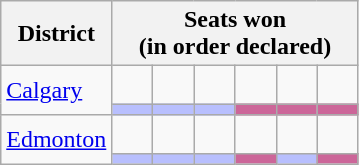<table class="wikitable">
<tr>
<th>District</th>
<th colspan=6>Seats won<br>(in order declared)</th>
</tr>
<tr>
<td rowspan="2"><a href='#'>Calgary</a></td>
<td width=20 > </td>
<td width=20 > </td>
<td width=20 > </td>
<td width=20 > </td>
<td width=20 > </td>
<td width=20 > </td>
</tr>
<tr>
<th scope="col" style="background-color:#B8BFFE;"></th>
<th scope="col" style="background-color:#B8BFFE;"></th>
<th scope="col" style="background-color:#B8BFFE;"></th>
<th scope="col" style="background-color:#CC6699;"></th>
<th scope="col" style="background-color:#CC6699;"></th>
<th scope="col" style="background-color:#CC6699;"></th>
</tr>
<tr>
<td rowspan="2"><a href='#'>Edmonton</a></td>
<td> </td>
<td> </td>
<td> </td>
<td> </td>
<td> </td>
<td> </td>
</tr>
<tr>
<th scope="col" style="background-color:#B8BFFE;"></th>
<th scope="col" style="background-color:#B8BFFE;"></th>
<th scope="col" style="background-color:#B8BFFE;"></th>
<th scope="col" style="background-color:#CC6699;"></th>
<th scope="col" style="background-color:#B8BFFE;"></th>
<th scope="col" style="background-color:#CC6699;"></th>
</tr>
</table>
